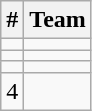<table class="wikitable">
<tr>
<th>#</th>
<th>Team</th>
</tr>
<tr>
<td></td>
<td></td>
</tr>
<tr>
<td></td>
<td></td>
</tr>
<tr>
<td></td>
<td></td>
</tr>
<tr>
<td>4</td>
<td></td>
</tr>
</table>
